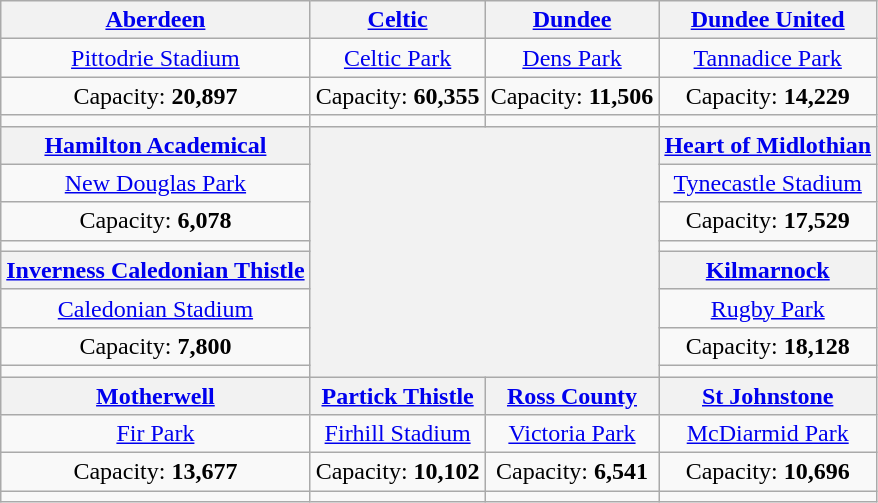<table class="wikitable" style="text-align:center">
<tr>
<th><a href='#'>Aberdeen</a></th>
<th><a href='#'>Celtic</a></th>
<th><a href='#'>Dundee</a></th>
<th><a href='#'>Dundee United</a></th>
</tr>
<tr>
<td><a href='#'>Pittodrie Stadium</a></td>
<td><a href='#'>Celtic Park</a></td>
<td><a href='#'>Dens Park</a></td>
<td><a href='#'>Tannadice Park</a></td>
</tr>
<tr>
<td>Capacity: <strong>20,897</strong></td>
<td>Capacity: <strong>60,355</strong></td>
<td>Capacity: <strong>11,506</strong></td>
<td>Capacity: <strong>14,229</strong></td>
</tr>
<tr>
<td></td>
<td></td>
<td></td>
<td></td>
</tr>
<tr>
<th><a href='#'>Hamilton Academical</a></th>
<th rowspan="8" colspan="2"></th>
<th><a href='#'>Heart of Midlothian</a></th>
</tr>
<tr>
<td><a href='#'>New Douglas Park</a></td>
<td><a href='#'>Tynecastle Stadium</a></td>
</tr>
<tr>
<td>Capacity: <strong>6,078</strong></td>
<td>Capacity: <strong>17,529</strong></td>
</tr>
<tr>
<td></td>
<td></td>
</tr>
<tr>
<th><a href='#'>Inverness Caledonian Thistle</a></th>
<th><a href='#'>Kilmarnock</a></th>
</tr>
<tr>
<td><a href='#'>Caledonian Stadium</a></td>
<td><a href='#'>Rugby Park</a></td>
</tr>
<tr>
<td>Capacity: <strong>7,800</strong></td>
<td>Capacity: <strong>18,128</strong></td>
</tr>
<tr>
<td></td>
<td></td>
</tr>
<tr>
<th><a href='#'>Motherwell</a></th>
<th><a href='#'>Partick Thistle</a></th>
<th><a href='#'>Ross County</a></th>
<th><a href='#'>St Johnstone</a></th>
</tr>
<tr>
<td><a href='#'>Fir Park</a></td>
<td><a href='#'>Firhill Stadium</a></td>
<td><a href='#'>Victoria Park</a></td>
<td><a href='#'>McDiarmid Park</a></td>
</tr>
<tr>
<td>Capacity: <strong>13,677</strong></td>
<td>Capacity: <strong>10,102</strong></td>
<td>Capacity: <strong>6,541</strong></td>
<td>Capacity: <strong>10,696</strong></td>
</tr>
<tr>
<td></td>
<td></td>
<td></td>
<td></td>
</tr>
</table>
